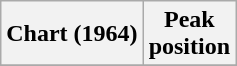<table class="wikitable sortable">
<tr>
<th align="left">Chart (1964)</th>
<th align="center">Peak<br>position</th>
</tr>
<tr>
</tr>
</table>
